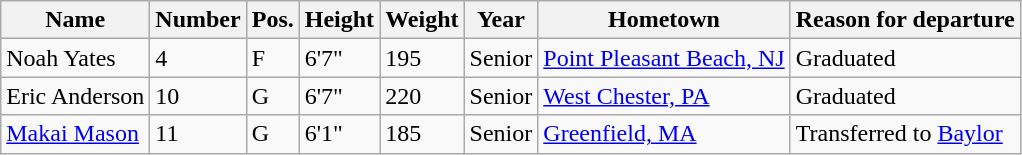<table class="wikitable sortable" border="1">
<tr>
<th>Name</th>
<th>Number</th>
<th>Pos.</th>
<th>Height</th>
<th>Weight</th>
<th>Year</th>
<th>Hometown</th>
<th class="unsortable">Reason for departure</th>
</tr>
<tr>
<td>Noah Yates</td>
<td>4</td>
<td>F</td>
<td>6'7"</td>
<td>195</td>
<td>Senior</td>
<td><a href='#'>Point Pleasant Beach, NJ</a></td>
<td>Graduated</td>
</tr>
<tr>
<td>Eric Anderson</td>
<td>10</td>
<td>G</td>
<td>6'7"</td>
<td>220</td>
<td>Senior</td>
<td><a href='#'>West Chester, PA</a></td>
<td>Graduated</td>
</tr>
<tr>
<td><a href='#'>Makai Mason</a></td>
<td>11</td>
<td>G</td>
<td>6'1"</td>
<td>185</td>
<td>Senior</td>
<td><a href='#'>Greenfield, MA</a></td>
<td>Transferred to <a href='#'>Baylor</a></td>
</tr>
</table>
